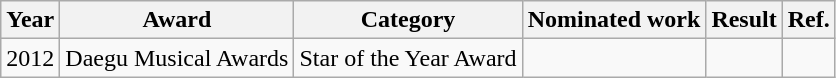<table class="wikitable">
<tr>
<th>Year</th>
<th>Award</th>
<th>Category</th>
<th>Nominated work</th>
<th>Result</th>
<th>Ref.</th>
</tr>
<tr>
<td>2012</td>
<td>Daegu Musical Awards</td>
<td>Star of the Year Award</td>
<td></td>
<td></td>
<td></td>
</tr>
</table>
